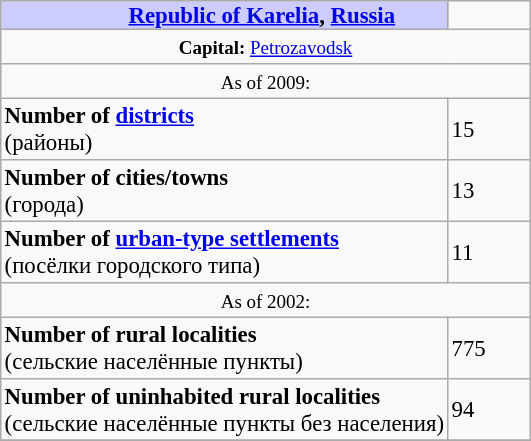<table border=1 align="right" cellpadding=2 cellspacing=0 style="margin: 0 0 1em 1em; background: #f9f9f9; border: 1px #aaa solid; border-collapse: collapse; font-size: 95%;">
<tr>
<th bgcolor="#ccccff" style="padding:0 0 0 50px;"><a href='#'>Republic of Karelia</a>, <a href='#'>Russia</a></th>
<td width="50px"></td>
</tr>
<tr>
<td colspan=2 align="center"><small><strong>Capital:</strong> <a href='#'>Petrozavodsk</a></small></td>
</tr>
<tr>
<td colspan=2 align="center"><small>As of 2009:</small></td>
</tr>
<tr>
<td><strong>Number of <a href='#'>districts</a></strong><br>(районы)</td>
<td>15</td>
</tr>
<tr>
<td><strong>Number of cities/towns</strong><br>(города)</td>
<td>13</td>
</tr>
<tr>
<td><strong>Number of <a href='#'>urban-type settlements</a></strong><br>(посёлки городского типа)</td>
<td>11</td>
</tr>
<tr>
<td colspan=2 align="center"><small>As of 2002:</small></td>
</tr>
<tr>
<td><strong>Number of rural localities</strong><br>(сельские населённые пункты)</td>
<td>775</td>
</tr>
<tr>
<td><strong>Number of uninhabited rural localities</strong><br>(сельские населённые пункты без населения)</td>
<td>94</td>
</tr>
<tr>
</tr>
</table>
